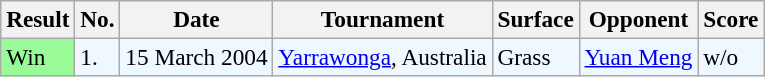<table class="sortable wikitable" style="font-size:97%;">
<tr>
<th>Result</th>
<th>No.</th>
<th>Date</th>
<th>Tournament</th>
<th>Surface</th>
<th>Opponent</th>
<th>Score</th>
</tr>
<tr style="background:#f0f8ff;">
<td style="background:#98fb98;">Win</td>
<td>1.</td>
<td>15 March 2004</td>
<td><a href='#'>Yarrawonga</a>, Australia</td>
<td>Grass</td>
<td> <a href='#'>Yuan Meng</a></td>
<td>w/o</td>
</tr>
</table>
